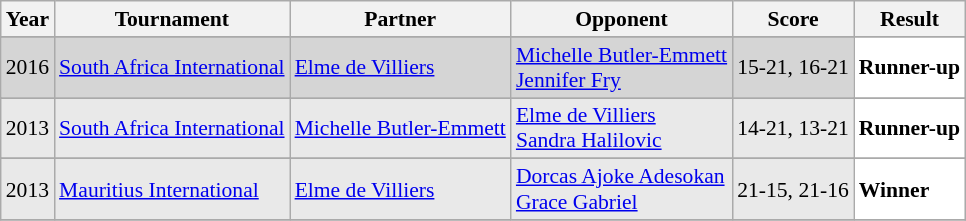<table class="sortable wikitable" style="font-size: 90%;">
<tr>
<th>Year</th>
<th>Tournament</th>
<th>Partner</th>
<th>Opponent</th>
<th>Score</th>
<th>Result</th>
</tr>
<tr>
</tr>
<tr style="background:#D5D5D5">
<td align="center">2016</td>
<td align="left"><a href='#'>South Africa International</a></td>
<td align="left"> <a href='#'>Elme de Villiers</a></td>
<td align="left"> <a href='#'>Michelle Butler-Emmett</a><br> <a href='#'>Jennifer Fry</a></td>
<td align="left">15-21, 16-21</td>
<td style="text-align:left; background:white"> <strong>Runner-up</strong></td>
</tr>
<tr>
</tr>
<tr style="background:#E9E9E9">
<td align="center">2013</td>
<td align="left"><a href='#'>South Africa International</a></td>
<td align="left"> <a href='#'>Michelle Butler-Emmett</a></td>
<td align="left"> <a href='#'>Elme de Villiers</a><br> <a href='#'>Sandra Halilovic</a></td>
<td align="left">14-21, 13-21</td>
<td style="text-align:left; background:white"> <strong>Runner-up</strong></td>
</tr>
<tr>
</tr>
<tr style="background:#E9E9E9">
<td align="center">2013</td>
<td align="left"><a href='#'>Mauritius International</a></td>
<td align="left"> <a href='#'>Elme de Villiers</a></td>
<td align="left"> <a href='#'>Dorcas Ajoke Adesokan</a><br> <a href='#'>Grace Gabriel</a></td>
<td align="left">21-15, 21-16</td>
<td style="text-align:left; background:white"> <strong>Winner</strong></td>
</tr>
<tr>
</tr>
</table>
